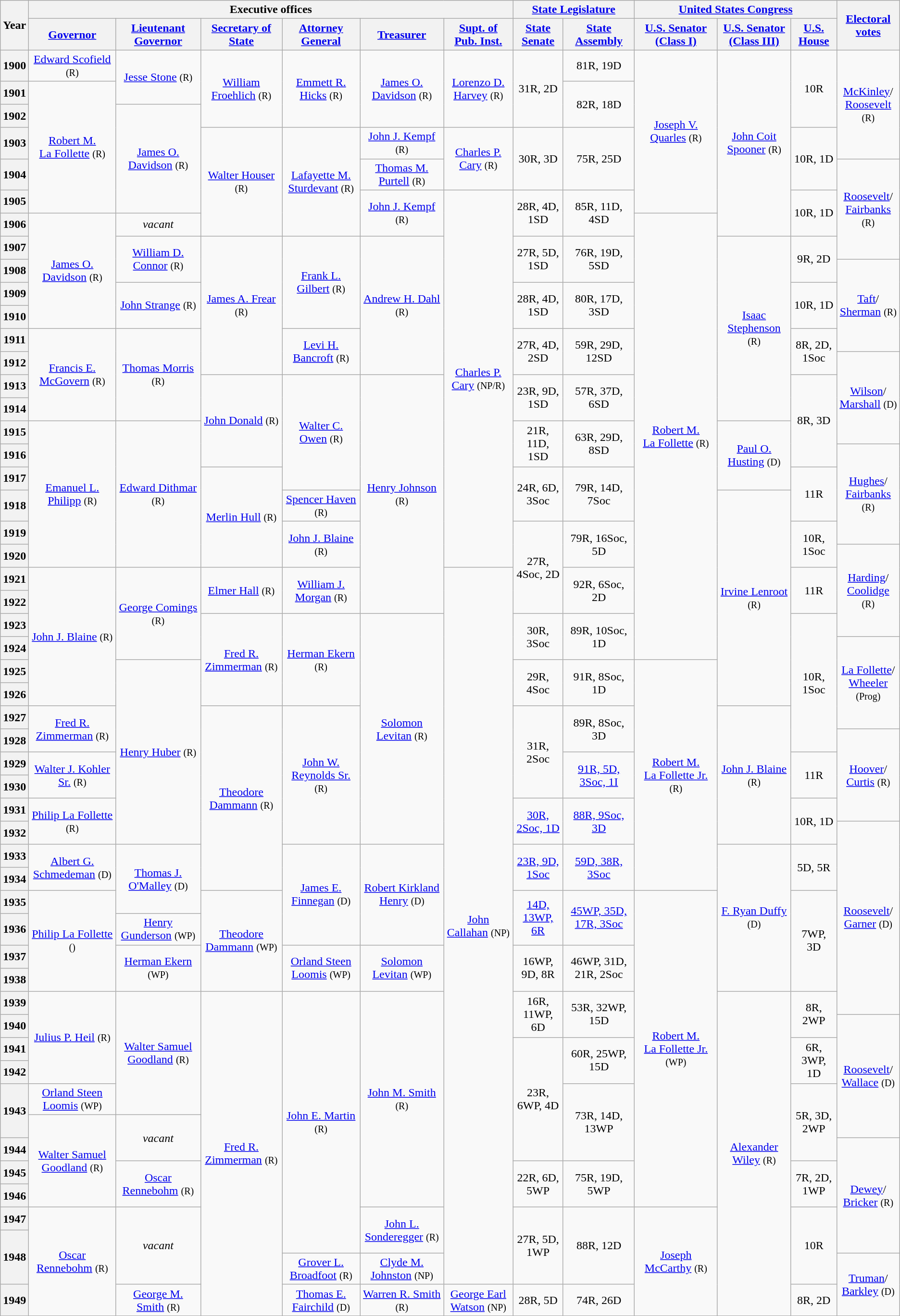<table class="wikitable sortable sticky-header-multi" style="text-align:center">
<tr>
<th rowspan=2 class=unsortable>Year</th>
<th colspan=6>Executive offices</th>
<th colspan=2><a href='#'>State Legislature</a></th>
<th colspan=3><a href='#'>United States Congress</a></th>
<th rowspan=2 class=unsortable><a href='#'>Electoral<br>votes</a></th>
</tr>
<tr style="height:2em">
<th class=unsortable><a href='#'>Governor</a></th>
<th class=unsortable><a href='#'>Lieutenant<br>Governor</a></th>
<th class=unsortable><a href='#'>Secretary of State</a></th>
<th class=unsortable><a href='#'>Attorney General</a></th>
<th class=unsortable><a href='#'>Treasurer</a></th>
<th class=unsortable><a href='#'>Supt. of Pub. Inst.</a></th>
<th class=unsortable><a href='#'>State Senate</a></th>
<th class=unsortable><a href='#'>State Assembly</a></th>
<th class=unsortable><a href='#'>U.S. Senator<br>(Class I)</a></th>
<th class=unsortable><a href='#'>U.S. Senator<br>(Class III)</a></th>
<th class=unsortable><a href='#'>U.S.<br>House</a></th>
</tr>
<tr style="height:2em">
<th>1900</th>
<td><a href='#'>Edward Scofield</a> <small>(R)</small></td>
<td rowspan=2 ><a href='#'>Jesse Stone</a> <small>(R)</small></td>
<td rowspan=3 ><a href='#'>William Froehlich</a> <small>(R)</small></td>
<td rowspan=3 ><a href='#'>Emmett R. Hicks</a> <small>(R)</small></td>
<td rowspan=3 ><a href='#'>James O. Davidson</a> <small>(R)</small></td>
<td rowspan=3 ><a href='#'>Lorenzo D. Harvey</a> <small>(R)</small></td>
<td rowspan=3 >31R, 2D</td>
<td>81R, 19D</td>
<td rowspan=6 ><a href='#'>Joseph V. Quarles</a> <small>(R)</small></td>
<td rowspan=7 ><a href='#'>John Coit Spooner</a> <small>(R)</small></td>
<td rowspan=3 >10R</td>
<td rowspan=4 ><a href='#'>McKinley</a>/<br><a href='#'>Roosevelt</a> <small>(R)</small> </td>
</tr>
<tr style="height:2em">
<th>1901</th>
<td rowspan=5 ><a href='#'>Robert M. La&nbsp;Follette</a> <small>(R)</small></td>
<td rowspan=2 >82R, 18D</td>
</tr>
<tr style="height:2em">
<th>1902</th>
<td rowspan=4 ><a href='#'>James O. Davidson</a> <small>(R)</small></td>
</tr>
<tr style="height:2em">
<th>1903</th>
<td rowspan=4 ><a href='#'>Walter Houser</a> <small>(R)</small></td>
<td rowspan=4 ><a href='#'>Lafayette M.<br>Sturdevant</a> <small>(R)</small></td>
<td><a href='#'>John J. Kempf</a> <small>(R)</small></td>
<td rowspan=2 ><a href='#'>Charles P. Cary</a> <small>(R)</small></td>
<td rowspan=2 >30R, 3D</td>
<td rowspan=2 >75R, 25D</td>
<td rowspan=2 >10R, 1D</td>
</tr>
<tr style="height:2em">
<th>1904</th>
<td><a href='#'>Thomas M. Purtell</a> <small>(R)</small></td>
<td rowspan=4 ><a href='#'>Roosevelt</a>/<br><a href='#'>Fairbanks</a> <small>(R)</small> </td>
</tr>
<tr style="height:2em">
<th>1905</th>
<td rowspan=2 ><a href='#'>John J. Kempf</a> <small>(R)</small></td>
<td rowspan=16 ><a href='#'>Charles P. Cary</a> <small>(NP/R)</small></td>
<td rowspan=2 >28R, 4D, 1SD</td>
<td rowspan=2 >85R, 11D, 4SD</td>
<td rowspan=2 >10R, 1D</td>
</tr>
<tr style="height:2em">
<th>1906</th>
<td rowspan=5 ><a href='#'>James O. Davidson</a> <small>(R)</small></td>
<td><em>vacant</em></td>
<td rowspan=19 ><a href='#'>Robert M. La&nbsp;Follette</a> <small>(R)</small></td>
</tr>
<tr style="height:2em">
<th>1907</th>
<td rowspan=2 ><a href='#'>William D. Connor</a> <small>(R)</small></td>
<td rowspan=6 ><a href='#'>James A. Frear</a> <small>(R)</small></td>
<td rowspan=4 ><a href='#'>Frank L. Gilbert</a> <small>(R)</small></td>
<td rowspan=6 ><a href='#'>Andrew H. Dahl</a> <small>(R)</small></td>
<td rowspan=2 >27R, 5D, 1SD</td>
<td rowspan=2 >76R, 19D, 5SD</td>
<td rowspan=8 ><a href='#'>Isaac Stephenson</a> <small>(R)</small></td>
<td rowspan=2 >9R, 2D</td>
</tr>
<tr style="height:2em">
<th>1908</th>
<td rowspan=4 ><a href='#'>Taft</a>/<br><a href='#'>Sherman</a> <small>(R)</small> </td>
</tr>
<tr style="height:2em">
<th>1909</th>
<td rowspan=2 ><a href='#'>John Strange</a> <small>(R)</small></td>
<td rowspan=2 >28R, 4D, 1SD</td>
<td rowspan=2 >80R, 17D, 3SD</td>
<td rowspan=2 >10R, 1D</td>
</tr>
<tr style="height:2em">
<th>1910</th>
</tr>
<tr style="height:2em">
<th>1911</th>
<td rowspan=4 ><a href='#'>Francis E. McGovern</a> <small>(R)</small></td>
<td rowspan=4 ><a href='#'>Thomas Morris</a> <small>(R)</small></td>
<td rowspan=2 ><a href='#'>Levi H. Bancroft</a> <small>(R)</small></td>
<td rowspan=2 >27R, 4D, 2SD</td>
<td rowspan=2 >59R, 29D, 12SD</td>
<td rowspan=2 >8R, 2D, 1Soc</td>
</tr>
<tr style="height:2em">
<th>1912</th>
<td rowspan=4 ><a href='#'>Wilson</a>/<br><a href='#'>Marshall</a> <small>(D)</small> </td>
</tr>
<tr style="height:2em">
<th>1913</th>
<td rowspan=4 ><a href='#'>John Donald</a> <small>(R)</small></td>
<td rowspan=5 ><a href='#'>Walter C. Owen</a> <small>(R)</small></td>
<td rowspan=10 ><a href='#'>Henry Johnson</a> <small>(R)</small></td>
<td rowspan=2 >23R, 9D, 1SD</td>
<td rowspan=2 >57R, 37D, 6SD</td>
<td rowspan=4 >8R, 3D</td>
</tr>
<tr style="height:2em">
<th>1914</th>
</tr>
<tr style="height:2em">
<th>1915</th>
<td rowspan=6 ><a href='#'>Emanuel L. Philipp</a> <small>(R)</small></td>
<td rowspan=6 ><a href='#'>Edward Dithmar</a> <small>(R)</small></td>
<td rowspan=2 >21R, 11D, 1SD</td>
<td rowspan=2 >63R, 29D, 8SD</td>
<td rowspan=3 ><a href='#'>Paul O. Husting</a> <small>(D)</small></td>
</tr>
<tr style="height:2em">
<th>1916</th>
<td rowspan=4 ><a href='#'>Hughes</a>/<br><a href='#'>Fairbanks</a> <small>(R)</small> </td>
</tr>
<tr style="height:2em">
<th>1917</th>
<td rowspan=4 ><a href='#'>Merlin Hull</a> <small>(R)</small></td>
<td rowspan=2 >24R, 6D, 3Soc</td>
<td rowspan=2 >79R, 14D, 7Soc</td>
<td rowspan=2 >11R</td>
</tr>
<tr style="height:2em">
<th>1918</th>
<td><a href='#'>Spencer Haven</a> <small>(R)</small></td>
<td rowspan=9 ><a href='#'>Irvine Lenroot</a> <small>(R)</small></td>
</tr>
<tr style="height:2em">
<th>1919</th>
<td rowspan=2 ><a href='#'>John J. Blaine</a> <small>(R)</small></td>
<td rowspan=4 >27R, 4Soc, 2D</td>
<td rowspan=2 >79R, 16Soc, 5D</td>
<td rowspan=2 >10R, 1Soc</td>
</tr>
<tr style="height:2em">
<th>1920</th>
<td rowspan=4 ><a href='#'>Harding</a>/<br><a href='#'>Coolidge</a> <small>(R)</small> </td>
</tr>
<tr style="height:2em">
<th>1921</th>
<td rowspan=6 ><a href='#'>John J. Blaine</a> <small>(R)</small></td>
<td rowspan=4 ><a href='#'>George Comings</a> <small>(R)</small></td>
<td rowspan=2 ><a href='#'>Elmer Hall</a> <small>(R)</small></td>
<td rowspan=2 ><a href='#'>William J. Morgan</a> <small>(R)</small></td>
<td rowspan=30 ><a href='#'>John Callahan</a> <small>(NP)</small></td>
<td rowspan=2 >92R, 6Soc, 2D</td>
<td rowspan=2 >11R</td>
</tr>
<tr style="height:2em">
<th>1922</th>
</tr>
<tr style="height:2em">
<th>1923</th>
<td rowspan=4 ><a href='#'>Fred R. Zimmerman</a> <small>(R)</small></td>
<td rowspan=4 ><a href='#'>Herman Ekern</a> <small>(R)</small></td>
<td rowspan=10 ><a href='#'>Solomon Levitan</a> <small>(R)</small></td>
<td rowspan=2 >30R, 3Soc</td>
<td rowspan=2 >89R, 10Soc, 1D</td>
<td rowspan=6 >10R, 1Soc</td>
</tr>
<tr style="height:2em">
<th>1924</th>
<td rowspan=4 ><a href='#'>La Follette</a>/<br><a href='#'>Wheeler</a> <small>(Prog)</small> </td>
</tr>
<tr style="height:2em">
<th>1925</th>
<td rowspan=8 ><a href='#'>Henry Huber</a> <small>(R)</small></td>
<td rowspan=2 >29R, 4Soc</td>
<td rowspan=2 >91R, 8Soc, 1D</td>
<td rowspan=10 ><a href='#'>Robert M. La&nbsp;Follette Jr.</a> <small>(R)</small></td>
</tr>
<tr style="height:2em">
<th>1926</th>
</tr>
<tr style="height:2em">
<th>1927</th>
<td rowspan=2 ><a href='#'>Fred R. Zimmerman</a> <small>(R)</small></td>
<td rowspan=8 ><a href='#'>Theodore Dammann</a> <small>(R)</small></td>
<td rowspan=6 ><a href='#'>John W. Reynolds Sr.</a> <small>(R)</small></td>
<td rowspan=4 >31R, 2Soc</td>
<td rowspan=2 >89R, 8Soc, 3D</td>
<td rowspan=6 ><a href='#'>John J. Blaine</a> <small>(R)</small></td>
</tr>
<tr style="height:2em">
<th>1928</th>
<td rowspan=4 ><a href='#'>Hoover</a>/<br><a href='#'>Curtis</a> <small>(R)</small> </td>
</tr>
<tr style="height:2em">
<th>1929</th>
<td rowspan=2 ><a href='#'>Walter J. Kohler Sr.</a> <small>(R)</small></td>
<td rowspan=2 ><a href='#'>91R, 5D, 3Soc, 1I</a></td>
<td rowspan=2 >11R</td>
</tr>
<tr style="height:2em">
<th>1930</th>
</tr>
<tr style="height:2em">
<th>1931</th>
<td rowspan=2 ><a href='#'>Philip La&nbsp;Follette</a> <small>(R)</small></td>
<td rowspan=2 ><a href='#'>30R, 2Soc, 1D</a></td>
<td rowspan=2 ><a href='#'>88R, 9Soc, 3D</a></td>
<td rowspan=2 >10R, 1D</td>
</tr>
<tr style="height:2em">
<th>1932</th>
<td rowspan=8 ><a href='#'>Roosevelt</a>/<br><a href='#'>Garner</a> <small>(D)</small> </td>
</tr>
<tr style="height:2em">
<th>1933</th>
<td rowspan=2 ><a href='#'>Albert G. Schmedeman</a> <small>(D)</small></td>
<td rowspan=3 ><a href='#'>Thomas J. O'Malley</a> <small>(D)</small></td>
<td rowspan=4 ><a href='#'>James E. Finnegan</a> <small>(D)</small></td>
<td rowspan=4 ><a href='#'>Robert Kirkland Henry</a> <small>(D)</small></td>
<td rowspan=2 ><a href='#'>23R, 9D, 1Soc</a></td>
<td rowspan=2 ><a href='#'>59D, 38R, 3Soc</a></td>
<td rowspan=6 ><a href='#'>F. Ryan Duffy</a> <small>(D)</small></td>
<td rowspan=2 >5D, 5R</td>
</tr>
<tr style="height:2em">
<th>1934</th>
</tr>
<tr style="height:2em">
<th>1935</th>
<td rowspan=4 ><a href='#'>Philip La&nbsp;Follette</a> <small>()</small></td>
<td rowspan=4 ><a href='#'>Theodore Dammann</a> <small>(WP)</small></td>
<td rowspan=2 ><a href='#'>14D, 13WP, 6R</a></td>
<td rowspan=2 ><a href='#'>45WP, 35D, 17R, 3Soc</a></td>
<td rowspan=13 ><a href='#'>Robert M. La&nbsp;Follette Jr.</a> <small>(WP)</small></td>
<td rowspan=4 >7WP, 3D</td>
</tr>
<tr style="height:2em">
<th>1936</th>
<td><a href='#'>Henry Gunderson</a> <small>(WP)</small></td>
</tr>
<tr style="height:2em">
<th>1937</th>
<td rowspan=2 ><a href='#'>Herman Ekern</a> <small>(WP)</small></td>
<td rowspan=2 ><a href='#'>Orland Steen Loomis</a> <small>(WP)</small></td>
<td rowspan=2 ><a href='#'>Solomon Levitan</a> <small>(WP)</small></td>
<td rowspan=2 >16WP, 9D, 8R</td>
<td rowspan=2 >46WP, 31D, 21R, 2Soc</td>
</tr>
<tr style="height:2em">
<th>1938</th>
</tr>
<tr style="height:2em">
<th>1939</th>
<td rowspan=4 ><a href='#'>Julius P. Heil</a> <small>(R)</small></td>
<td rowspan=5 ><a href='#'>Walter Samuel Goodland</a> <small>(R)</small></td>
<td rowspan=13 ><a href='#'>Fred R. Zimmerman</a> <small>(R)</small></td>
<td rowspan=11 ><a href='#'>John E. Martin</a> <small>(R)</small></td>
<td rowspan=9 ><a href='#'>John M. Smith</a> <small>(R)</small></td>
<td rowspan=2 >16R, 11WP, 6D</td>
<td rowspan=2 >53R, 32WP, 15D</td>
<td rowspan=13 ><a href='#'>Alexander Wiley</a> <small>(R)</small></td>
<td rowspan=2 >8R, 2WP</td>
</tr>
<tr style="height:2em">
<th>1940</th>
<td rowspan="5" ><a href='#'>Roosevelt</a>/<br><a href='#'>Wallace</a> <small>(D)</small> </td>
</tr>
<tr style="height:2em">
<th>1941</th>
<td rowspan=5 >23R, 6WP, 4D</td>
<td rowspan=2 >60R, 25WP, 15D</td>
<td rowspan=2 >6R, 3WP, 1D</td>
</tr>
<tr style="height:2em">
<th>1942</th>
</tr>
<tr style="height:2em">
<th rowspan=2>1943</th>
<td><a href='#'>Orland Steen Loomis</a> <small>(WP)</small></td>
<td rowspan=3 >73R, 14D, 13WP</td>
<td rowspan=3 >5R, 3D, 2WP</td>
</tr>
<tr style="height:2em">
<td rowspan=4 ><a href='#'>Walter Samuel<br>Goodland</a> <small>(R)</small></td>
<td rowspan=2><em>vacant</em></td>
</tr>
<tr style="height:2em">
<th>1944</th>
<td rowspan=5 ><a href='#'>Dewey</a>/<br><a href='#'>Bricker</a> <small>(R)</small> </td>
</tr>
<tr style="height:2em">
<th>1945</th>
<td rowspan=2 ><a href='#'>Oscar Rennebohm</a> <small>(R)</small></td>
<td rowspan=2 >22R, 6D, 5WP</td>
<td rowspan=2 >75R, 19D, 5WP</td>
<td rowspan=2 >7R, 2D, 1WP</td>
</tr>
<tr style="height:2em">
<th>1946</th>
</tr>
<tr style="height:2em">
<th>1947</th>
<td rowspan=4 ><a href='#'>Oscar Rennebohm</a> <small>(R)</small></td>
<td rowspan=3><em>vacant</em></td>
<td rowspan=2 ><a href='#'>John L. Sonderegger</a> <small>(R)</small></td>
<td rowspan=3 >27R, 5D, 1WP</td>
<td rowspan=3 >88R, 12D</td>
<td rowspan=4 ><a href='#'>Joseph McCarthy</a> <small>(R)</small></td>
<td rowspan=3 >10R</td>
</tr>
<tr style="height:2em">
<th rowspan=2>1948</th>
</tr>
<tr style="height:2em">
<td><a href='#'>Grover L. Broadfoot</a> <small>(R)</small></td>
<td><a href='#'>Clyde M. Johnston</a> <small>(NP)</small></td>
<td rowspan=2 ><a href='#'>Truman</a>/<br><a href='#'>Barkley</a> <small>(D)</small> </td>
</tr>
<tr style="height:2em">
<th>1949</th>
<td><a href='#'>George M. Smith</a> <small>(R)</small></td>
<td><a href='#'>Thomas E. Fairchild</a> <small>(D)</small></td>
<td><a href='#'>Warren R. Smith</a> <small>(R)</small></td>
<td><a href='#'>George Earl Watson</a> <small>(NP)</small></td>
<td>28R, 5D</td>
<td>74R, 26D</td>
<td>8R, 2D</td>
</tr>
</table>
